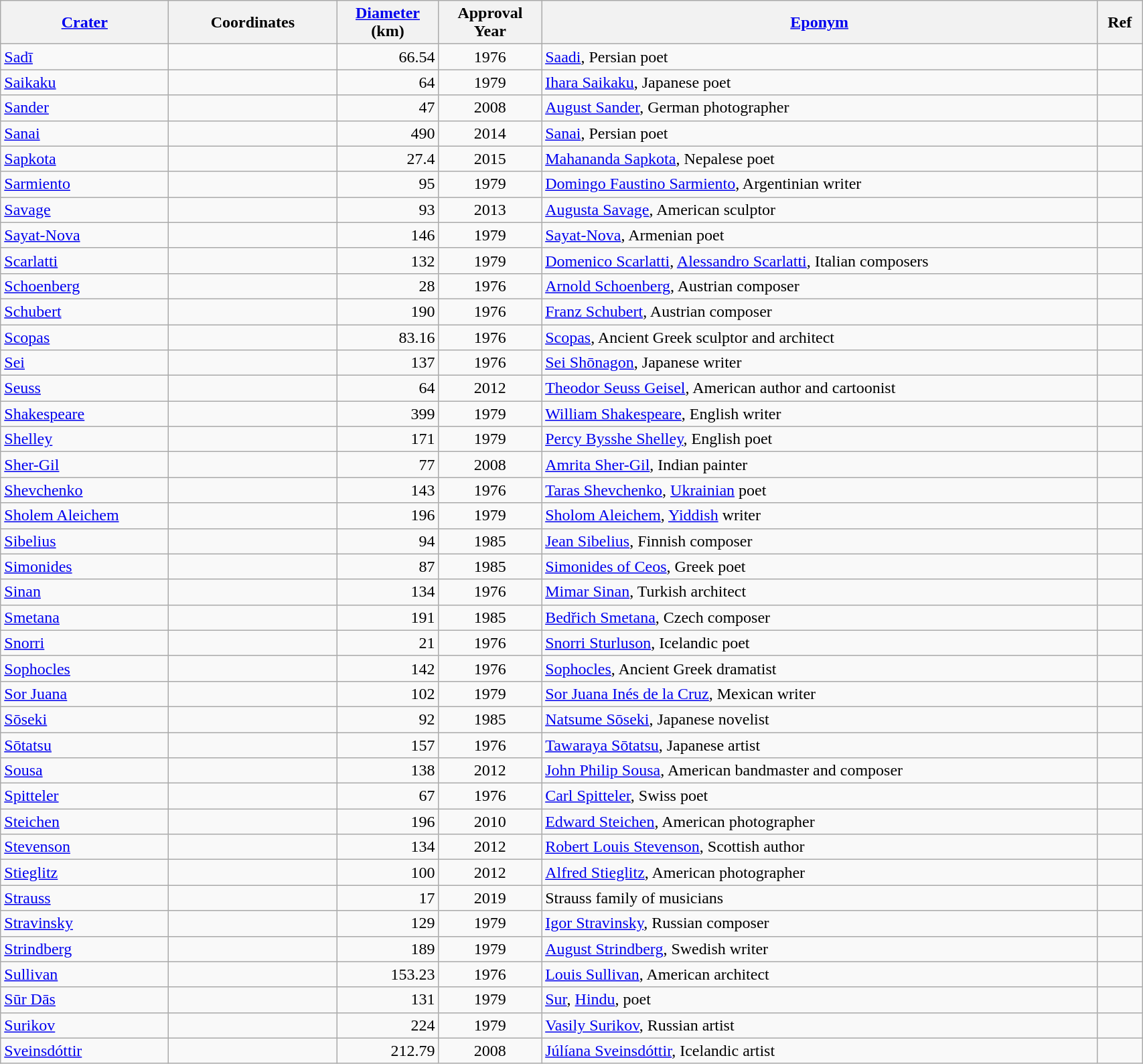<table class="wikitable sortable" style="min-width: 90%">
<tr>
<th style="width:10em"><a href='#'>Crater</a></th>
<th style="width:10em">Coordinates</th>
<th><a href='#'>Diameter</a><br>(km)</th>
<th>Approval<br>Year</th>
<th class="unsortable"><a href='#'>Eponym</a></th>
<th class="unsortable">Ref</th>
</tr>
<tr id="Sadī">
<td><a href='#'>Sadī</a></td>
<td></td>
<td align=right>66.54</td>
<td align=center>1976</td>
<td><a href='#'>Saadi</a>, Persian poet</td>
<td></td>
</tr>
<tr id="Saikaku">
<td><a href='#'>Saikaku</a></td>
<td></td>
<td align=right>64</td>
<td align=center>1979</td>
<td><a href='#'>Ihara Saikaku</a>, Japanese poet</td>
<td></td>
</tr>
<tr id="Sander">
<td><a href='#'>Sander</a></td>
<td></td>
<td align=right>47</td>
<td align=center>2008</td>
<td><a href='#'>August Sander</a>, German photographer</td>
<td></td>
</tr>
<tr id="Sanai">
<td><a href='#'>Sanai</a></td>
<td></td>
<td align=right>490</td>
<td align=center>2014</td>
<td><a href='#'>Sanai</a>, Persian poet</td>
<td></td>
</tr>
<tr id="Sapkota">
<td><a href='#'>Sapkota</a></td>
<td></td>
<td align=right>27.4</td>
<td align=center>2015</td>
<td><a href='#'>Mahananda Sapkota</a>, Nepalese poet</td>
<td></td>
</tr>
<tr id="Sarmiento">
<td><a href='#'>Sarmiento</a></td>
<td></td>
<td align=right>95</td>
<td align=center>1979</td>
<td><a href='#'>Domingo Faustino Sarmiento</a>, Argentinian writer</td>
<td></td>
</tr>
<tr id="Savage">
<td><a href='#'>Savage</a></td>
<td></td>
<td align=right>93</td>
<td align=center>2013</td>
<td><a href='#'>Augusta Savage</a>, American sculptor</td>
<td></td>
</tr>
<tr id="Sayat-Nova">
<td><a href='#'>Sayat-Nova</a></td>
<td></td>
<td align=right>146</td>
<td align=center>1979</td>
<td><a href='#'>Sayat-Nova</a>, Armenian poet</td>
<td></td>
</tr>
<tr id="Scarlatti">
<td><a href='#'>Scarlatti</a></td>
<td></td>
<td align=right>132</td>
<td align=center>1979</td>
<td><a href='#'>Domenico Scarlatti</a>, <a href='#'>Alessandro Scarlatti</a>, Italian composers</td>
<td></td>
</tr>
<tr id="Schoenberg">
<td><a href='#'>Schoenberg</a></td>
<td></td>
<td align=right>28</td>
<td align=center>1976</td>
<td><a href='#'>Arnold Schoenberg</a>, Austrian composer</td>
<td></td>
</tr>
<tr id="Schubert">
<td><a href='#'>Schubert</a></td>
<td></td>
<td align=right>190</td>
<td align=center>1976</td>
<td><a href='#'>Franz Schubert</a>, Austrian composer</td>
<td></td>
</tr>
<tr id="Scopas">
<td><a href='#'>Scopas</a></td>
<td></td>
<td align=right>83.16</td>
<td align=center>1976</td>
<td><a href='#'>Scopas</a>, Ancient Greek sculptor and architect</td>
<td></td>
</tr>
<tr id="Sei">
<td><a href='#'>Sei</a></td>
<td></td>
<td align=right>137</td>
<td align=center>1976</td>
<td><a href='#'>Sei Shōnagon</a>, Japanese writer</td>
<td></td>
</tr>
<tr id="Seuss">
<td><a href='#'>Seuss</a></td>
<td></td>
<td align=right>64</td>
<td align=center>2012</td>
<td><a href='#'>Theodor Seuss Geisel</a>, American author and cartoonist</td>
<td></td>
</tr>
<tr id="Shakespeare">
<td><a href='#'>Shakespeare</a></td>
<td></td>
<td align=right>399</td>
<td align=center>1979</td>
<td><a href='#'>William Shakespeare</a>, English writer</td>
<td></td>
</tr>
<tr id="Shelley">
<td><a href='#'>Shelley</a></td>
<td></td>
<td align=right>171</td>
<td align=center>1979</td>
<td><a href='#'>Percy Bysshe Shelley</a>, English poet</td>
<td></td>
</tr>
<tr id="Sher-Gil">
<td><a href='#'>Sher-Gil</a></td>
<td></td>
<td align=right>77</td>
<td align=center>2008</td>
<td><a href='#'>Amrita Sher-Gil</a>, Indian painter</td>
<td></td>
</tr>
<tr id="Shevchenko">
<td><a href='#'>Shevchenko</a></td>
<td></td>
<td align=right>143</td>
<td align=center>1976</td>
<td><a href='#'>Taras Shevchenko</a>, <a href='#'>Ukrainian</a> poet</td>
<td></td>
</tr>
<tr id="Sholem Aleichem">
<td><a href='#'>Sholem Aleichem</a></td>
<td></td>
<td align=right>196</td>
<td align=center>1979</td>
<td><a href='#'>Sholom Aleichem</a>, <a href='#'>Yiddish</a> writer</td>
<td></td>
</tr>
<tr id="Sibelius">
<td><a href='#'>Sibelius</a></td>
<td></td>
<td align=right>94</td>
<td align=center>1985</td>
<td><a href='#'>Jean Sibelius</a>, Finnish composer</td>
<td></td>
</tr>
<tr id="Simonides">
<td><a href='#'>Simonides</a></td>
<td></td>
<td align=right>87</td>
<td align=center>1985</td>
<td><a href='#'>Simonides of Ceos</a>, Greek poet</td>
<td></td>
</tr>
<tr id="Sinan">
<td><a href='#'>Sinan</a></td>
<td></td>
<td align=right>134</td>
<td align=center>1976</td>
<td><a href='#'>Mimar Sinan</a>, Turkish architect</td>
<td></td>
</tr>
<tr id="Smetana">
<td><a href='#'>Smetana</a></td>
<td></td>
<td align=right>191</td>
<td align=center>1985</td>
<td><a href='#'>Bedřich Smetana</a>, Czech composer</td>
<td></td>
</tr>
<tr id="Snorri">
<td><a href='#'>Snorri</a></td>
<td></td>
<td align=right>21</td>
<td align=center>1976</td>
<td><a href='#'>Snorri Sturluson</a>, Icelandic poet</td>
<td></td>
</tr>
<tr id="Sophocles">
<td><a href='#'>Sophocles</a></td>
<td></td>
<td align=right>142</td>
<td align=center>1976</td>
<td><a href='#'>Sophocles</a>, Ancient Greek dramatist</td>
<td></td>
</tr>
<tr id="Sor Juana">
<td><a href='#'>Sor Juana</a></td>
<td></td>
<td align=right>102</td>
<td align=center>1979</td>
<td><a href='#'>Sor Juana Inés de la Cruz</a>, Mexican writer</td>
<td></td>
</tr>
<tr id="Sōseki">
<td><a href='#'>Sōseki</a></td>
<td></td>
<td align=right>92</td>
<td align=center>1985</td>
<td><a href='#'>Natsume Sōseki</a>, Japanese novelist</td>
<td></td>
</tr>
<tr id="Sōtatsu">
<td><a href='#'>Sōtatsu</a></td>
<td></td>
<td align=right>157</td>
<td align=center>1976</td>
<td><a href='#'>Tawaraya Sōtatsu</a>, Japanese artist</td>
<td></td>
</tr>
<tr id="Sousa">
<td><a href='#'>Sousa</a></td>
<td></td>
<td align=right>138</td>
<td align=center>2012</td>
<td><a href='#'>John Philip Sousa</a>, American bandmaster and composer</td>
<td></td>
</tr>
<tr id="Spitteler">
<td><a href='#'>Spitteler</a></td>
<td></td>
<td align=right>67</td>
<td align=center>1976</td>
<td><a href='#'>Carl Spitteler</a>, Swiss poet</td>
<td></td>
</tr>
<tr id="Steichen">
<td><a href='#'>Steichen</a></td>
<td></td>
<td align=right>196</td>
<td align=center>2010</td>
<td><a href='#'>Edward Steichen</a>, American photographer</td>
<td></td>
</tr>
<tr id="Stevenson">
<td><a href='#'>Stevenson</a></td>
<td></td>
<td align=right>134</td>
<td align=center>2012</td>
<td><a href='#'>Robert Louis Stevenson</a>, Scottish author</td>
<td></td>
</tr>
<tr id="Stieglitz">
<td><a href='#'>Stieglitz</a></td>
<td></td>
<td align=right>100</td>
<td align=center>2012</td>
<td><a href='#'>Alfred Stieglitz</a>, American photographer</td>
<td></td>
</tr>
<tr id="Strauss">
<td><a href='#'>Strauss</a></td>
<td></td>
<td align=right>17</td>
<td align=center>2019</td>
<td>Strauss family of musicians</td>
<td></td>
</tr>
<tr id="Stravinsky">
<td><a href='#'>Stravinsky</a></td>
<td></td>
<td align=right>129</td>
<td align=center>1979</td>
<td><a href='#'>Igor Stravinsky</a>, Russian composer</td>
<td></td>
</tr>
<tr id="Strindberg">
<td><a href='#'>Strindberg</a></td>
<td></td>
<td align=right>189</td>
<td align=center>1979</td>
<td><a href='#'>August Strindberg</a>, Swedish writer</td>
<td></td>
</tr>
<tr id="Sullivan">
<td><a href='#'>Sullivan</a></td>
<td></td>
<td align=right>153.23</td>
<td align=center>1976</td>
<td><a href='#'>Louis Sullivan</a>, American architect</td>
<td></td>
</tr>
<tr id="Sūr Dās">
<td><a href='#'>Sūr Dās</a></td>
<td></td>
<td align=right>131</td>
<td align=center>1979</td>
<td><a href='#'>Sur</a>, <a href='#'>Hindu</a>, poet</td>
<td></td>
</tr>
<tr id="Surikov">
<td><a href='#'>Surikov</a></td>
<td></td>
<td align=right>224</td>
<td align=center>1979</td>
<td><a href='#'>Vasily Surikov</a>, Russian artist</td>
<td></td>
</tr>
<tr id="Sveinsdóttir">
<td><a href='#'>Sveinsdóttir</a></td>
<td></td>
<td align=right>212.79</td>
<td align=center>2008</td>
<td><a href='#'>Júlíana Sveinsdóttir</a>, Icelandic artist</td>
<td></td>
</tr>
</table>
